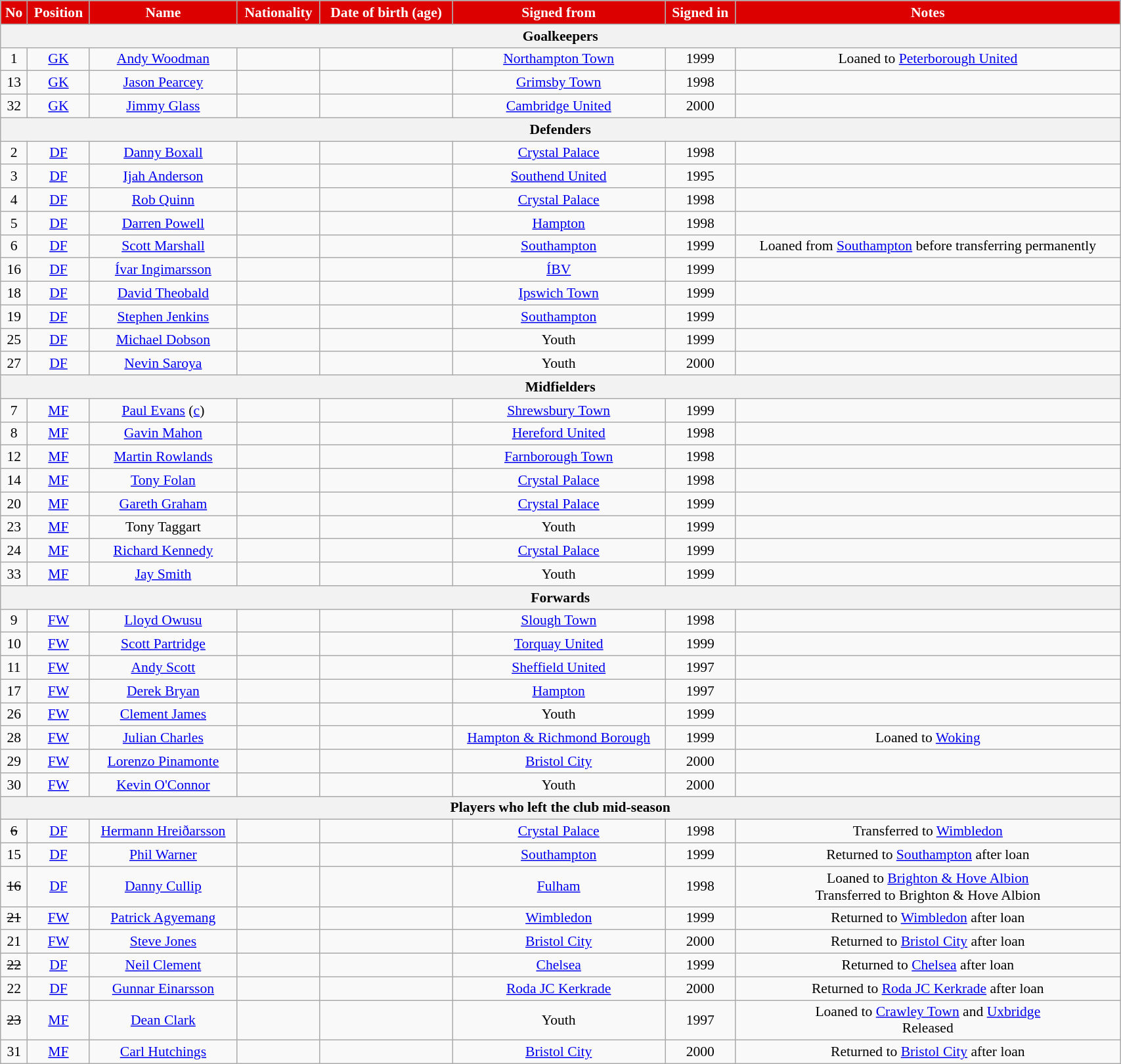<table class="wikitable"  style="text-align:center; font-size:90%; width:90%;">
<tr>
<th style="background:#d00; color:white; text-align:center;">No</th>
<th style="background:#d00; color:white; text-align:center;">Position</th>
<th style="background:#d00; color:white; text-align:center;">Name</th>
<th style="background:#d00; color:white; text-align:center;">Nationality</th>
<th style="background:#d00; color:white; text-align:center;">Date of birth (age)</th>
<th style="background:#d00; color:white; text-align:center;">Signed from</th>
<th style="background:#d00; color:white; text-align:center;">Signed in</th>
<th style="background:#d00; color:white; text-align:center;">Notes</th>
</tr>
<tr>
<th colspan="8">Goalkeepers</th>
</tr>
<tr>
<td>1</td>
<td><a href='#'>GK</a></td>
<td><a href='#'>Andy Woodman</a></td>
<td></td>
<td></td>
<td><a href='#'>Northampton Town</a></td>
<td>1999</td>
<td>Loaned to <a href='#'>Peterborough United</a></td>
</tr>
<tr>
<td>13</td>
<td><a href='#'>GK</a></td>
<td><a href='#'>Jason Pearcey</a></td>
<td></td>
<td></td>
<td><a href='#'>Grimsby Town</a></td>
<td>1998</td>
<td></td>
</tr>
<tr>
<td>32</td>
<td><a href='#'>GK</a></td>
<td><a href='#'>Jimmy Glass</a></td>
<td></td>
<td></td>
<td><a href='#'>Cambridge United</a></td>
<td>2000</td>
<td></td>
</tr>
<tr>
<th colspan="8">Defenders</th>
</tr>
<tr>
<td>2</td>
<td><a href='#'>DF</a></td>
<td><a href='#'>Danny Boxall</a></td>
<td></td>
<td></td>
<td><a href='#'>Crystal Palace</a></td>
<td>1998</td>
<td></td>
</tr>
<tr>
<td>3</td>
<td><a href='#'>DF</a></td>
<td><a href='#'>Ijah Anderson</a></td>
<td></td>
<td></td>
<td><a href='#'>Southend United</a></td>
<td>1995</td>
<td></td>
</tr>
<tr>
<td>4</td>
<td><a href='#'>DF</a></td>
<td><a href='#'>Rob Quinn</a></td>
<td></td>
<td></td>
<td><a href='#'>Crystal Palace</a></td>
<td>1998</td>
<td></td>
</tr>
<tr>
<td>5</td>
<td><a href='#'>DF</a></td>
<td><a href='#'>Darren Powell</a></td>
<td></td>
<td></td>
<td><a href='#'>Hampton</a></td>
<td>1998</td>
<td></td>
</tr>
<tr>
<td>6</td>
<td><a href='#'>DF</a></td>
<td><a href='#'>Scott Marshall</a></td>
<td></td>
<td></td>
<td><a href='#'>Southampton</a></td>
<td>1999</td>
<td>Loaned from <a href='#'>Southampton</a> before transferring permanently</td>
</tr>
<tr>
<td>16</td>
<td><a href='#'>DF</a></td>
<td><a href='#'>Ívar Ingimarsson</a></td>
<td></td>
<td></td>
<td><a href='#'>ÍBV</a></td>
<td>1999</td>
<td></td>
</tr>
<tr>
<td>18</td>
<td><a href='#'>DF</a></td>
<td><a href='#'>David Theobald</a></td>
<td></td>
<td></td>
<td><a href='#'>Ipswich Town</a></td>
<td>1999</td>
<td></td>
</tr>
<tr>
<td>19</td>
<td><a href='#'>DF</a></td>
<td><a href='#'>Stephen Jenkins</a></td>
<td></td>
<td></td>
<td><a href='#'>Southampton</a></td>
<td>1999</td>
<td></td>
</tr>
<tr>
<td>25</td>
<td><a href='#'>DF</a></td>
<td><a href='#'>Michael Dobson</a></td>
<td></td>
<td></td>
<td>Youth</td>
<td>1999</td>
<td></td>
</tr>
<tr>
<td>27</td>
<td><a href='#'>DF</a></td>
<td><a href='#'>Nevin Saroya</a></td>
<td></td>
<td></td>
<td>Youth</td>
<td>2000</td>
<td></td>
</tr>
<tr>
<th colspan="8">Midfielders</th>
</tr>
<tr>
<td>7</td>
<td><a href='#'>MF</a></td>
<td><a href='#'>Paul Evans</a> (<a href='#'>c</a>)</td>
<td></td>
<td></td>
<td><a href='#'>Shrewsbury Town</a></td>
<td>1999</td>
<td></td>
</tr>
<tr>
<td>8</td>
<td><a href='#'>MF</a></td>
<td><a href='#'>Gavin Mahon</a></td>
<td></td>
<td></td>
<td><a href='#'>Hereford United</a></td>
<td>1998</td>
<td></td>
</tr>
<tr>
<td>12</td>
<td><a href='#'>MF</a></td>
<td><a href='#'>Martin Rowlands</a></td>
<td></td>
<td></td>
<td><a href='#'>Farnborough Town</a></td>
<td>1998</td>
<td></td>
</tr>
<tr>
<td>14</td>
<td><a href='#'>MF</a></td>
<td><a href='#'>Tony Folan</a></td>
<td></td>
<td></td>
<td><a href='#'>Crystal Palace</a></td>
<td>1998</td>
<td></td>
</tr>
<tr>
<td>20</td>
<td><a href='#'>MF</a></td>
<td><a href='#'>Gareth Graham</a></td>
<td></td>
<td></td>
<td><a href='#'>Crystal Palace</a></td>
<td>1999</td>
<td></td>
</tr>
<tr>
<td>23</td>
<td><a href='#'>MF</a></td>
<td>Tony Taggart</td>
<td></td>
<td></td>
<td>Youth</td>
<td>1999</td>
<td></td>
</tr>
<tr>
<td>24</td>
<td><a href='#'>MF</a></td>
<td><a href='#'>Richard Kennedy</a></td>
<td></td>
<td></td>
<td><a href='#'>Crystal Palace</a></td>
<td>1999</td>
<td></td>
</tr>
<tr>
<td>33</td>
<td><a href='#'>MF</a></td>
<td><a href='#'>Jay Smith</a></td>
<td></td>
<td></td>
<td>Youth</td>
<td>1999</td>
<td></td>
</tr>
<tr>
<th colspan="8">Forwards</th>
</tr>
<tr>
<td>9</td>
<td><a href='#'>FW</a></td>
<td><a href='#'>Lloyd Owusu</a></td>
<td></td>
<td></td>
<td><a href='#'>Slough Town</a></td>
<td>1998</td>
<td></td>
</tr>
<tr>
<td>10</td>
<td><a href='#'>FW</a></td>
<td><a href='#'>Scott Partridge</a></td>
<td></td>
<td></td>
<td><a href='#'>Torquay United</a></td>
<td>1999</td>
<td></td>
</tr>
<tr>
<td>11</td>
<td><a href='#'>FW</a></td>
<td><a href='#'>Andy Scott</a></td>
<td></td>
<td></td>
<td><a href='#'>Sheffield United</a></td>
<td>1997</td>
<td></td>
</tr>
<tr>
<td>17</td>
<td><a href='#'>FW</a></td>
<td><a href='#'>Derek Bryan</a></td>
<td></td>
<td></td>
<td><a href='#'>Hampton</a></td>
<td>1997</td>
<td></td>
</tr>
<tr>
<td>26</td>
<td><a href='#'>FW</a></td>
<td><a href='#'>Clement James</a></td>
<td></td>
<td></td>
<td>Youth</td>
<td>1999</td>
<td></td>
</tr>
<tr>
<td>28</td>
<td><a href='#'>FW</a></td>
<td><a href='#'>Julian Charles</a></td>
<td></td>
<td></td>
<td><a href='#'>Hampton & Richmond Borough</a></td>
<td>1999</td>
<td>Loaned to <a href='#'>Woking</a></td>
</tr>
<tr>
<td>29</td>
<td><a href='#'>FW</a></td>
<td><a href='#'>Lorenzo Pinamonte</a></td>
<td></td>
<td></td>
<td><a href='#'>Bristol City</a></td>
<td>2000</td>
<td></td>
</tr>
<tr>
<td>30</td>
<td><a href='#'>FW</a></td>
<td><a href='#'>Kevin O'Connor</a></td>
<td></td>
<td></td>
<td>Youth</td>
<td>2000</td>
<td></td>
</tr>
<tr>
<th colspan="8">Players who left the club mid-season</th>
</tr>
<tr>
<td><s>6</s></td>
<td><a href='#'>DF</a></td>
<td><a href='#'>Hermann Hreiðarsson</a></td>
<td></td>
<td></td>
<td><a href='#'>Crystal Palace</a></td>
<td>1998</td>
<td>Transferred to <a href='#'>Wimbledon</a></td>
</tr>
<tr>
<td>15</td>
<td><a href='#'>DF</a></td>
<td><a href='#'>Phil Warner</a></td>
<td></td>
<td></td>
<td><a href='#'>Southampton</a></td>
<td>1999</td>
<td>Returned to <a href='#'>Southampton</a> after loan</td>
</tr>
<tr>
<td><s>16</s></td>
<td><a href='#'>DF</a></td>
<td><a href='#'>Danny Cullip</a></td>
<td></td>
<td></td>
<td><a href='#'>Fulham</a></td>
<td>1998</td>
<td>Loaned to <a href='#'>Brighton & Hove Albion</a><br>Transferred to Brighton & Hove Albion</td>
</tr>
<tr>
<td><s>21</s></td>
<td><a href='#'>FW</a></td>
<td><a href='#'>Patrick Agyemang</a></td>
<td></td>
<td></td>
<td><a href='#'>Wimbledon</a></td>
<td>1999</td>
<td>Returned to <a href='#'>Wimbledon</a> after loan</td>
</tr>
<tr>
<td>21</td>
<td><a href='#'>FW</a></td>
<td><a href='#'>Steve Jones</a></td>
<td></td>
<td></td>
<td><a href='#'>Bristol City</a></td>
<td>2000</td>
<td>Returned to <a href='#'>Bristol City</a> after loan</td>
</tr>
<tr>
<td><s>22</s></td>
<td><a href='#'>DF</a></td>
<td><a href='#'>Neil Clement</a></td>
<td></td>
<td></td>
<td><a href='#'>Chelsea</a></td>
<td>1999</td>
<td>Returned to <a href='#'>Chelsea</a> after loan</td>
</tr>
<tr>
<td>22</td>
<td><a href='#'>DF</a></td>
<td><a href='#'>Gunnar Einarsson</a></td>
<td></td>
<td></td>
<td><a href='#'>Roda JC Kerkrade</a></td>
<td>2000</td>
<td>Returned to <a href='#'>Roda JC Kerkrade</a> after loan</td>
</tr>
<tr>
<td><s>23</s></td>
<td><a href='#'>MF</a></td>
<td><a href='#'>Dean Clark</a></td>
<td></td>
<td></td>
<td>Youth</td>
<td>1997</td>
<td>Loaned to <a href='#'>Crawley Town</a> and <a href='#'>Uxbridge</a><br>Released</td>
</tr>
<tr>
<td>31</td>
<td><a href='#'>MF</a></td>
<td><a href='#'>Carl Hutchings</a></td>
<td></td>
<td></td>
<td><a href='#'>Bristol City</a></td>
<td>2000</td>
<td>Returned to <a href='#'>Bristol City</a> after loan</td>
</tr>
</table>
